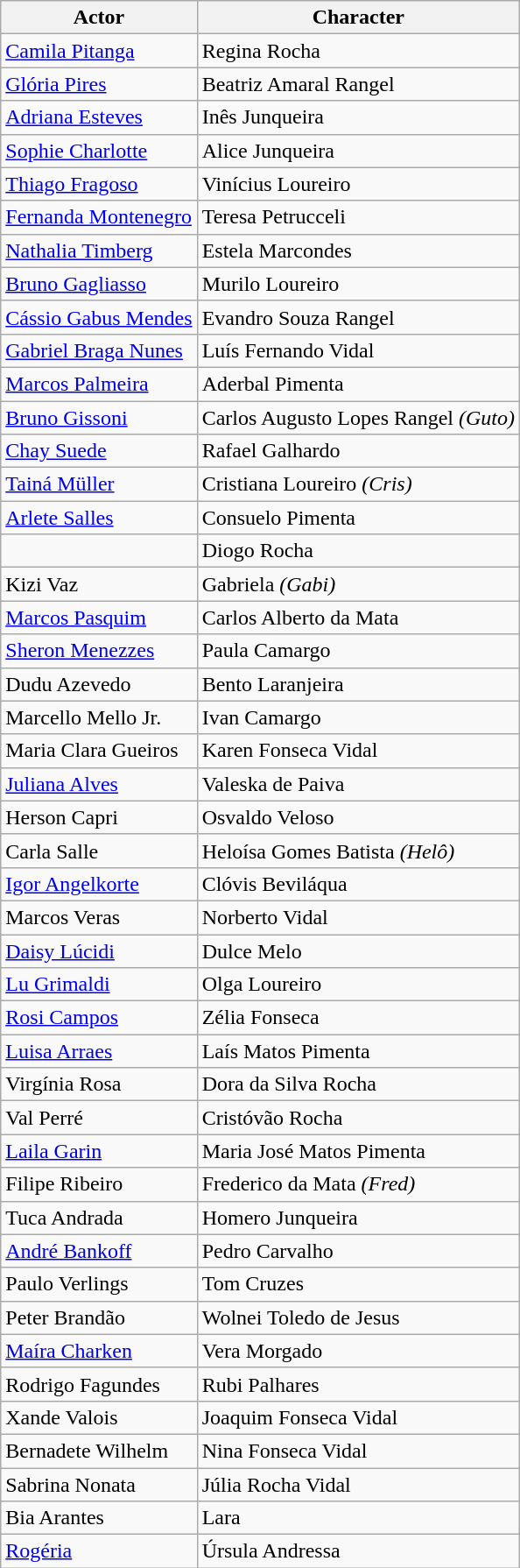<table class="wikitable">
<tr>
<th>Actor</th>
<th>Character</th>
</tr>
<tr>
<td><a href='#'>Camila Pitanga</a></td>
<td>Regina Rocha</td>
</tr>
<tr>
<td><a href='#'>Glória Pires</a></td>
<td>Beatriz Amaral Rangel</td>
</tr>
<tr>
<td><a href='#'>Adriana Esteves</a></td>
<td>Inês Junqueira</td>
</tr>
<tr>
<td><a href='#'>Sophie Charlotte</a></td>
<td>Alice Junqueira</td>
</tr>
<tr>
<td><a href='#'>Thiago Fragoso</a></td>
<td>Vinícius Loureiro</td>
</tr>
<tr>
<td><a href='#'>Fernanda Montenegro</a></td>
<td>Teresa Petrucceli</td>
</tr>
<tr>
<td><a href='#'>Nathalia Timberg</a></td>
<td>Estela Marcondes</td>
</tr>
<tr>
<td><a href='#'>Bruno Gagliasso</a></td>
<td>Murilo Loureiro</td>
</tr>
<tr>
<td><a href='#'>Cássio Gabus Mendes</a></td>
<td>Evandro Souza Rangel</td>
</tr>
<tr>
<td><a href='#'>Gabriel Braga Nunes</a></td>
<td>Luís Fernando Vidal</td>
</tr>
<tr>
<td><a href='#'>Marcos Palmeira</a></td>
<td>Aderbal Pimenta</td>
</tr>
<tr>
<td><a href='#'>Bruno Gissoni</a></td>
<td>Carlos Augusto Lopes Rangel <em>(Guto)</em></td>
</tr>
<tr>
<td><a href='#'>Chay Suede</a></td>
<td>Rafael Galhardo</td>
</tr>
<tr>
<td><a href='#'>Tainá Müller</a></td>
<td>Cristiana Loureiro <em>(Cris)</em></td>
</tr>
<tr>
<td><a href='#'>Arlete Salles</a></td>
<td>Consuelo Pimenta</td>
</tr>
<tr>
<td></td>
<td>Diogo Rocha</td>
</tr>
<tr>
<td>Kizi Vaz</td>
<td>Gabriela <em>(Gabi)</em></td>
</tr>
<tr>
<td><a href='#'>Marcos Pasquim</a></td>
<td>Carlos Alberto da Mata</td>
</tr>
<tr>
<td><a href='#'>Sheron Menezzes</a></td>
<td>Paula Camargo</td>
</tr>
<tr>
<td>Dudu Azevedo</td>
<td>Bento Laranjeira</td>
</tr>
<tr>
<td>Marcello Mello Jr.</td>
<td>Ivan Camargo</td>
</tr>
<tr>
<td>Maria Clara Gueiros</td>
<td>Karen Fonseca Vidal</td>
</tr>
<tr>
<td><a href='#'>Juliana Alves</a></td>
<td>Valeska de Paiva</td>
</tr>
<tr>
<td>Herson Capri</td>
<td>Osvaldo Veloso</td>
</tr>
<tr>
<td>Carla Salle</td>
<td>Heloísa Gomes Batista <em>(Helô)</em></td>
</tr>
<tr>
<td><a href='#'>Igor Angelkorte</a></td>
<td>Clóvis Beviláqua</td>
</tr>
<tr>
<td>Marcos Veras</td>
<td>Norberto Vidal</td>
</tr>
<tr>
<td><a href='#'>Daisy Lúcidi</a></td>
<td>Dulce Melo</td>
</tr>
<tr>
<td><a href='#'>Lu Grimaldi</a></td>
<td>Olga Loureiro</td>
</tr>
<tr>
<td><a href='#'>Rosi Campos</a></td>
<td>Zélia Fonseca</td>
</tr>
<tr>
<td><a href='#'>Luisa Arraes</a></td>
<td>Laís Matos Pimenta</td>
</tr>
<tr>
<td>Virgínia Rosa</td>
<td>Dora da Silva Rocha</td>
</tr>
<tr>
<td>Val Perré</td>
<td>Cristóvão Rocha</td>
</tr>
<tr>
<td><a href='#'>Laila Garin</a></td>
<td>Maria José Matos Pimenta</td>
</tr>
<tr>
<td>Filipe Ribeiro</td>
<td>Frederico da Mata <em>(Fred)</em></td>
</tr>
<tr>
<td>Tuca Andrada</td>
<td>Homero Junqueira</td>
</tr>
<tr>
<td><a href='#'>André Bankoff</a></td>
<td>Pedro Carvalho</td>
</tr>
<tr>
<td>Paulo Verlings</td>
<td>Tom Cruzes</td>
</tr>
<tr>
<td>Peter Brandão</td>
<td>Wolnei Toledo de Jesus</td>
</tr>
<tr>
<td><a href='#'>Maíra Charken</a></td>
<td>Vera Morgado</td>
</tr>
<tr>
<td>Rodrigo Fagundes</td>
<td>Rubi Palhares</td>
</tr>
<tr>
<td>Xande Valois</td>
<td>Joaquim Fonseca Vidal</td>
</tr>
<tr>
<td>Bernadete Wilhelm</td>
<td>Nina Fonseca Vidal</td>
</tr>
<tr>
<td>Sabrina Nonata</td>
<td>Júlia Rocha Vidal</td>
</tr>
<tr>
<td>Bia Arantes</td>
<td>Lara</td>
</tr>
<tr>
<td><a href='#'>Rogéria</a></td>
<td>Úrsula Andressa</td>
</tr>
</table>
